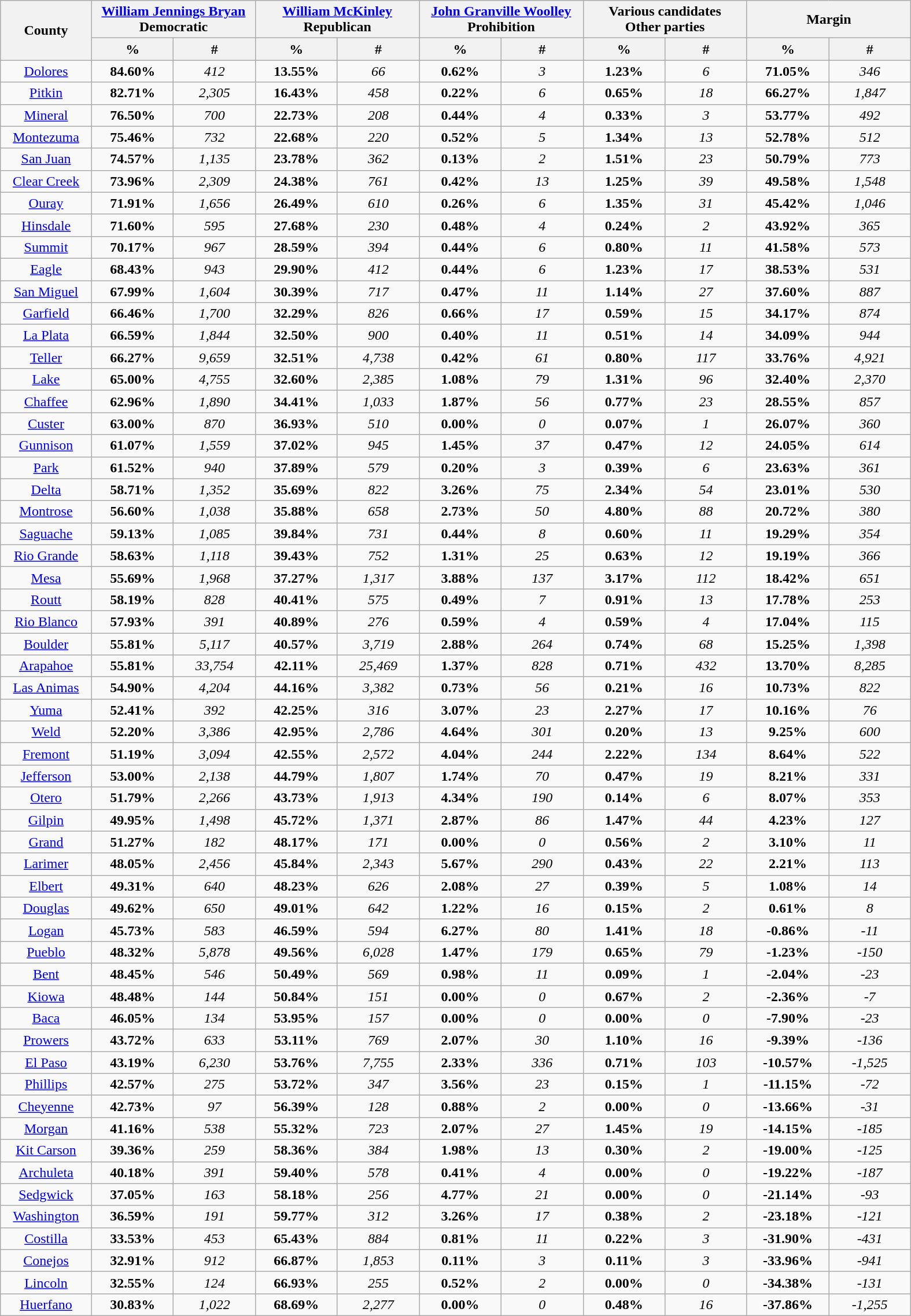<table class="wikitable sortable" style="text-align:center">
<tr>
<th style="text-align:center;" rowspan="2">County</th>
<th style="text-align:center;" colspan="2"><a href='#'>William Jennings Bryan</a><br>Democratic</th>
<th style="text-align:center;" colspan="2"><a href='#'>William McKinley</a><br>Republican</th>
<th style="text-align:center;" colspan="2"><a href='#'>John Granville Woolley</a><br>Prohibition</th>
<th style="text-align:center;" colspan="2">Various candidates<br>Other parties</th>
<th style="text-align:center;" colspan="2">Margin</th>
</tr>
<tr bgcolor="lightgrey">
<th style="width:9%;" data-sort-type="number">%</th>
<th style="width:9%;" data-sort-type="number">#</th>
<th style="width:9%;" data-sort-type="number">%</th>
<th style="width:9%;" data-sort-type="number">#</th>
<th style="width:9%;" data-sort-type="number">%</th>
<th style="width:9%;" data-sort-type="number">#</th>
<th style="width:9%;" data-sort-type="number">%</th>
<th style="width:9%;" data-sort-type="number">#</th>
<th style="width:9%;" data-sort-type="number">%</th>
<th style="width:9%;" data-sort-type="number">#</th>
</tr>
<tr>
<td><a href='#'>Dolores</a></td>
<td><strong>84.60%</strong></td>
<td><em>412</em></td>
<td><strong>13.55%</strong></td>
<td><em>66</em></td>
<td><strong>0.62%</strong></td>
<td><em>3</em></td>
<td><strong>1.23%</strong></td>
<td><em>6</em></td>
<td><strong>71.05%</strong></td>
<td><em>346</em></td>
</tr>
<tr>
<td><a href='#'>Pitkin</a></td>
<td><strong>82.71%</strong></td>
<td><em>2,305</em></td>
<td><strong>16.43%</strong></td>
<td><em>458</em></td>
<td><strong>0.22%</strong></td>
<td><em>6</em></td>
<td><strong>0.65%</strong></td>
<td><em>18</em></td>
<td><strong>66.27%</strong></td>
<td><em>1,847</em></td>
</tr>
<tr>
<td><a href='#'>Mineral</a></td>
<td><strong>76.50%</strong></td>
<td><em>700</em></td>
<td><strong>22.73%</strong></td>
<td><em>208</em></td>
<td><strong>0.44%</strong></td>
<td><em>4</em></td>
<td><strong>0.33%</strong></td>
<td><em>3</em></td>
<td><strong>53.77%</strong></td>
<td><em>492</em></td>
</tr>
<tr>
<td><a href='#'>Montezuma</a></td>
<td><strong>75.46%</strong></td>
<td><em>732</em></td>
<td><strong>22.68%</strong></td>
<td><em>220</em></td>
<td><strong>0.52%</strong></td>
<td><em>5</em></td>
<td><strong>1.34%</strong></td>
<td><em>13</em></td>
<td><strong>52.78%</strong></td>
<td><em>512</em></td>
</tr>
<tr>
<td><a href='#'>San Juan</a></td>
<td><strong>74.57%</strong></td>
<td><em>1,135</em></td>
<td><strong>23.78%</strong></td>
<td><em>362</em></td>
<td><strong>0.13%</strong></td>
<td><em>2</em></td>
<td><strong>1.51%</strong></td>
<td><em>23</em></td>
<td><strong>50.79%</strong></td>
<td><em>773</em></td>
</tr>
<tr>
<td><a href='#'>Clear Creek</a></td>
<td><strong>73.96%</strong></td>
<td><em>2,309</em></td>
<td><strong>24.38%</strong></td>
<td><em>761</em></td>
<td><strong>0.42%</strong></td>
<td><em>13</em></td>
<td><strong>1.25%</strong></td>
<td><em>39</em></td>
<td><strong>49.58%</strong></td>
<td><em>1,548</em></td>
</tr>
<tr>
<td><a href='#'>Ouray</a></td>
<td><strong>71.91%</strong></td>
<td><em>1,656</em></td>
<td><strong>26.49%</strong></td>
<td><em>610</em></td>
<td><strong>0.26%</strong></td>
<td><em>6</em></td>
<td><strong>1.35%</strong></td>
<td><em>31</em></td>
<td><strong>45.42%</strong></td>
<td><em>1,046</em></td>
</tr>
<tr>
<td><a href='#'>Hinsdale</a></td>
<td><strong>71.60%</strong></td>
<td><em>595</em></td>
<td><strong>27.68%</strong></td>
<td><em>230</em></td>
<td><strong>0.48%</strong></td>
<td><em>4</em></td>
<td><strong>0.24%</strong></td>
<td><em>2</em></td>
<td><strong>43.92%</strong></td>
<td><em>365</em></td>
</tr>
<tr>
<td><a href='#'>Summit</a></td>
<td><strong>70.17%</strong></td>
<td><em>967</em></td>
<td><strong>28.59%</strong></td>
<td><em>394</em></td>
<td><strong>0.44%</strong></td>
<td><em>6</em></td>
<td><strong>0.80%</strong></td>
<td><em>11</em></td>
<td><strong>41.58%</strong></td>
<td><em>573</em></td>
</tr>
<tr>
<td><a href='#'>Eagle</a></td>
<td><strong>68.43%</strong></td>
<td><em>943</em></td>
<td><strong>29.90%</strong></td>
<td><em>412</em></td>
<td><strong>0.44%</strong></td>
<td><em>6</em></td>
<td><strong>1.23%</strong></td>
<td><em>17</em></td>
<td><strong>38.53%</strong></td>
<td><em>531</em></td>
</tr>
<tr>
<td><a href='#'>San Miguel</a></td>
<td><strong>67.99%</strong></td>
<td><em>1,604</em></td>
<td><strong>30.39%</strong></td>
<td><em>717</em></td>
<td><strong>0.47%</strong></td>
<td><em>11</em></td>
<td><strong>1.14%</strong></td>
<td><em>27</em></td>
<td><strong>37.60%</strong></td>
<td><em>887</em></td>
</tr>
<tr>
<td><a href='#'>Garfield</a></td>
<td><strong>66.46%</strong></td>
<td><em>1,700</em></td>
<td><strong>32.29%</strong></td>
<td><em>826</em></td>
<td><strong>0.66%</strong></td>
<td><em>17</em></td>
<td><strong>0.59%</strong></td>
<td><em>15</em></td>
<td><strong>34.17%</strong></td>
<td><em>874</em></td>
</tr>
<tr>
<td><a href='#'>La Plata</a></td>
<td><strong>66.59%</strong></td>
<td><em>1,844</em></td>
<td><strong>32.50%</strong></td>
<td><em>900</em></td>
<td><strong>0.40%</strong></td>
<td><em>11</em></td>
<td><strong>0.51%</strong></td>
<td><em>14</em></td>
<td><strong>34.09%</strong></td>
<td><em>944</em></td>
</tr>
<tr>
<td><a href='#'>Teller</a></td>
<td><strong>66.27%</strong></td>
<td><em>9,659</em></td>
<td><strong>32.51%</strong></td>
<td><em>4,738</em></td>
<td><strong>0.42%</strong></td>
<td><em>61</em></td>
<td><strong>0.80%</strong></td>
<td><em>117</em></td>
<td><strong>33.76%</strong></td>
<td><em>4,921</em></td>
</tr>
<tr>
<td><a href='#'>Lake</a></td>
<td><strong>65.00%</strong></td>
<td><em>4,755</em></td>
<td><strong>32.60%</strong></td>
<td><em>2,385</em></td>
<td><strong>1.08%</strong></td>
<td><em>79</em></td>
<td><strong>1.31%</strong></td>
<td><em>96</em></td>
<td><strong>32.40%</strong></td>
<td><em>2,370</em></td>
</tr>
<tr>
<td><a href='#'>Chaffee</a></td>
<td><strong>62.96%</strong></td>
<td><em>1,890</em></td>
<td><strong>34.41%</strong></td>
<td><em>1,033</em></td>
<td><strong>1.87%</strong></td>
<td><em>56</em></td>
<td><strong>0.77%</strong></td>
<td><em>23</em></td>
<td><strong>28.55%</strong></td>
<td><em>857</em></td>
</tr>
<tr>
<td><a href='#'>Custer</a></td>
<td><strong>63.00%</strong></td>
<td><em>870</em></td>
<td><strong>36.93%</strong></td>
<td><em>510</em></td>
<td><strong>0.00%</strong></td>
<td><em>0</em></td>
<td><strong>0.07%</strong></td>
<td><em>1</em></td>
<td><strong>26.07%</strong></td>
<td><em>360</em></td>
</tr>
<tr>
<td><a href='#'>Gunnison</a></td>
<td><strong>61.07%</strong></td>
<td><em>1,559</em></td>
<td><strong>37.02%</strong></td>
<td><em>945</em></td>
<td><strong>1.45%</strong></td>
<td><em>37</em></td>
<td><strong>0.47%</strong></td>
<td><em>12</em></td>
<td><strong>24.05%</strong></td>
<td><em>614</em></td>
</tr>
<tr>
<td><a href='#'>Park</a></td>
<td><strong>61.52%</strong></td>
<td><em>940</em></td>
<td><strong>37.89%</strong></td>
<td><em>579</em></td>
<td><strong>0.20%</strong></td>
<td><em>3</em></td>
<td><strong>0.39%</strong></td>
<td><em>6</em></td>
<td><strong>23.63%</strong></td>
<td><em>361</em></td>
</tr>
<tr>
<td><a href='#'>Delta</a></td>
<td><strong>58.71%</strong></td>
<td><em>1,352</em></td>
<td><strong>35.69%</strong></td>
<td><em>822</em></td>
<td><strong>3.26%</strong></td>
<td><em>75</em></td>
<td><strong>2.34%</strong></td>
<td><em>54</em></td>
<td><strong>23.01%</strong></td>
<td><em>530</em></td>
</tr>
<tr>
<td><a href='#'>Montrose</a></td>
<td><strong>56.60%</strong></td>
<td><em>1,038</em></td>
<td><strong>35.88%</strong></td>
<td><em>658</em></td>
<td><strong>2.73%</strong></td>
<td><em>50</em></td>
<td><strong>4.80%</strong></td>
<td><em>88</em></td>
<td><strong>20.72%</strong></td>
<td><em>380</em></td>
</tr>
<tr>
<td><a href='#'>Saguache</a></td>
<td><strong>59.13%</strong></td>
<td><em>1,085</em></td>
<td><strong>39.84%</strong></td>
<td><em>731</em></td>
<td><strong>0.44%</strong></td>
<td><em>8</em></td>
<td><strong>0.60%</strong></td>
<td><em>11</em></td>
<td><strong>19.29%</strong></td>
<td><em>354</em></td>
</tr>
<tr>
<td><a href='#'>Rio Grande</a></td>
<td><strong>58.63%</strong></td>
<td><em>1,118</em></td>
<td><strong>39.43%</strong></td>
<td><em>752</em></td>
<td><strong>1.31%</strong></td>
<td><em>25</em></td>
<td><strong>0.63%</strong></td>
<td><em>12</em></td>
<td><strong>19.19%</strong></td>
<td><em>366</em></td>
</tr>
<tr>
<td><a href='#'>Mesa</a></td>
<td><strong>55.69%</strong></td>
<td><em>1,968</em></td>
<td><strong>37.27%</strong></td>
<td><em>1,317</em></td>
<td><strong>3.88%</strong></td>
<td><em>137</em></td>
<td><strong>3.17%</strong></td>
<td><em>112</em></td>
<td><strong>18.42%</strong></td>
<td><em>651</em></td>
</tr>
<tr>
<td><a href='#'>Routt</a></td>
<td><strong>58.19%</strong></td>
<td><em>828</em></td>
<td><strong>40.41%</strong></td>
<td><em>575</em></td>
<td><strong>0.49%</strong></td>
<td><em>7</em></td>
<td><strong>0.91%</strong></td>
<td><em>13</em></td>
<td><strong>17.78%</strong></td>
<td><em>253</em></td>
</tr>
<tr>
<td><a href='#'>Rio Blanco</a></td>
<td><strong>57.93%</strong></td>
<td><em>391</em></td>
<td><strong>40.89%</strong></td>
<td><em>276</em></td>
<td><strong>0.59%</strong></td>
<td><em>4</em></td>
<td><strong>0.59%</strong></td>
<td><em>4</em></td>
<td><strong>17.04%</strong></td>
<td><em>115</em></td>
</tr>
<tr>
<td><a href='#'>Boulder</a></td>
<td><strong>55.81%</strong></td>
<td><em>5,117</em></td>
<td><strong>40.57%</strong></td>
<td><em>3,719</em></td>
<td><strong>2.88%</strong></td>
<td><em>264</em></td>
<td><strong>0.74%</strong></td>
<td><em>68</em></td>
<td><strong>15.25%</strong></td>
<td><em>1,398</em></td>
</tr>
<tr>
<td><a href='#'>Arapahoe</a></td>
<td><strong>55.81%</strong></td>
<td><em>33,754</em></td>
<td><strong>42.11%</strong></td>
<td><em>25,469</em></td>
<td><strong>1.37%</strong></td>
<td><em>828</em></td>
<td><strong>0.71%</strong></td>
<td><em>432</em></td>
<td><strong>13.70%</strong></td>
<td><em>8,285</em></td>
</tr>
<tr>
<td><a href='#'>Las Animas</a></td>
<td><strong>54.90%</strong></td>
<td><em>4,204</em></td>
<td><strong>44.16%</strong></td>
<td><em>3,382</em></td>
<td><strong>0.73%</strong></td>
<td><em>56</em></td>
<td><strong>0.21%</strong></td>
<td><em>16</em></td>
<td><strong>10.73%</strong></td>
<td><em>822</em></td>
</tr>
<tr>
<td><a href='#'>Yuma</a></td>
<td><strong>52.41%</strong></td>
<td><em>392</em></td>
<td><strong>42.25%</strong></td>
<td><em>316</em></td>
<td><strong>3.07%</strong></td>
<td><em>23</em></td>
<td><strong>2.27%</strong></td>
<td><em>17</em></td>
<td><strong>10.16%</strong></td>
<td><em>76</em></td>
</tr>
<tr>
<td><a href='#'>Weld</a></td>
<td><strong>52.20%</strong></td>
<td><em>3,386</em></td>
<td><strong>42.95%</strong></td>
<td><em>2,786</em></td>
<td><strong>4.64%</strong></td>
<td><em>301</em></td>
<td><strong>0.20%</strong></td>
<td><em>13</em></td>
<td><strong>9.25%</strong></td>
<td><em>600</em></td>
</tr>
<tr>
<td><a href='#'>Fremont</a></td>
<td><strong>51.19%</strong></td>
<td><em>3,094</em></td>
<td><strong>42.55%</strong></td>
<td><em>2,572</em></td>
<td><strong>4.04%</strong></td>
<td><em>244</em></td>
<td><strong>2.22%</strong></td>
<td><em>134</em></td>
<td><strong>8.64%</strong></td>
<td><em>522</em></td>
</tr>
<tr>
<td><a href='#'>Jefferson</a></td>
<td><strong>53.00%</strong></td>
<td><em>2,138</em></td>
<td><strong>44.79%</strong></td>
<td><em>1,807</em></td>
<td><strong>1.74%</strong></td>
<td><em>70</em></td>
<td><strong>0.47%</strong></td>
<td><em>19</em></td>
<td><strong>8.21%</strong></td>
<td><em>331</em></td>
</tr>
<tr>
<td><a href='#'>Otero</a></td>
<td><strong>51.79%</strong></td>
<td><em>2,266</em></td>
<td><strong>43.73%</strong></td>
<td><em>1,913</em></td>
<td><strong>4.34%</strong></td>
<td><em>190</em></td>
<td><strong>0.14%</strong></td>
<td><em>6</em></td>
<td><strong>8.07%</strong></td>
<td><em>353</em></td>
</tr>
<tr>
<td><a href='#'>Gilpin</a></td>
<td><strong>49.95%</strong></td>
<td><em>1,498</em></td>
<td><strong>45.72%</strong></td>
<td><em>1,371</em></td>
<td><strong>2.87%</strong></td>
<td><em>86</em></td>
<td><strong>1.47%</strong></td>
<td><em>44</em></td>
<td><strong>4.23%</strong></td>
<td><em>127</em></td>
</tr>
<tr>
<td><a href='#'>Grand</a></td>
<td><strong>51.27%</strong></td>
<td><em>182</em></td>
<td><strong>48.17%</strong></td>
<td><em>171</em></td>
<td><strong>0.00%</strong></td>
<td><em>0</em></td>
<td><strong>0.56%</strong></td>
<td><em>2</em></td>
<td><strong>3.10%</strong></td>
<td><em>11</em></td>
</tr>
<tr>
<td><a href='#'>Larimer</a></td>
<td><strong>48.05%</strong></td>
<td><em>2,456</em></td>
<td><strong>45.84%</strong></td>
<td><em>2,343</em></td>
<td><strong>5.67%</strong></td>
<td><em>290</em></td>
<td><strong>0.43%</strong></td>
<td><em>22</em></td>
<td><strong>2.21%</strong></td>
<td><em>113</em></td>
</tr>
<tr>
<td><a href='#'>Elbert</a></td>
<td><strong>49.31%</strong></td>
<td><em>640</em></td>
<td><strong>48.23%</strong></td>
<td><em>626</em></td>
<td><strong>2.08%</strong></td>
<td><em>27</em></td>
<td><strong>0.39%</strong></td>
<td><em>5</em></td>
<td><strong>1.08%</strong></td>
<td><em>14</em></td>
</tr>
<tr>
<td><a href='#'>Douglas</a></td>
<td><strong>49.62%</strong></td>
<td><em>650</em></td>
<td><strong>49.01%</strong></td>
<td><em>642</em></td>
<td><strong>1.22%</strong></td>
<td><em>16</em></td>
<td><strong>0.15%</strong></td>
<td><em>2</em></td>
<td><strong>0.61%</strong></td>
<td><em>8</em></td>
</tr>
<tr>
<td><a href='#'>Logan</a></td>
<td><strong>45.73%</strong></td>
<td><em>583</em></td>
<td><strong>46.59%</strong></td>
<td><em>594</em></td>
<td><strong>6.27%</strong></td>
<td><em>80</em></td>
<td><strong>1.41%</strong></td>
<td><em>18</em></td>
<td><strong>-0.86%</strong></td>
<td><em>-11</em></td>
</tr>
<tr>
<td><a href='#'>Pueblo</a></td>
<td><strong>48.32%</strong></td>
<td><em>5,878</em></td>
<td><strong>49.56%</strong></td>
<td><em>6,028</em></td>
<td><strong>1.47%</strong></td>
<td><em>179</em></td>
<td><strong>0.65%</strong></td>
<td><em>79</em></td>
<td><strong>-1.23%</strong></td>
<td><em>-150</em></td>
</tr>
<tr>
<td><a href='#'>Bent</a></td>
<td><strong>48.45%</strong></td>
<td><em>546</em></td>
<td><strong>50.49%</strong></td>
<td><em>569</em></td>
<td><strong>0.98%</strong></td>
<td><em>11</em></td>
<td><strong>0.09%</strong></td>
<td><em>1</em></td>
<td><strong>-2.04%</strong></td>
<td><em>-23</em></td>
</tr>
<tr>
<td><a href='#'>Kiowa</a></td>
<td><strong>48.48%</strong></td>
<td><em>144</em></td>
<td><strong>50.84%</strong></td>
<td><em>151</em></td>
<td><strong>0.00%</strong></td>
<td><em>0</em></td>
<td><strong>0.67%</strong></td>
<td><em>2</em></td>
<td><strong>-2.36%</strong></td>
<td><em>-7</em></td>
</tr>
<tr>
<td><a href='#'>Baca</a></td>
<td><strong>46.05%</strong></td>
<td><em>134</em></td>
<td><strong>53.95%</strong></td>
<td><em>157</em></td>
<td><strong>0.00%</strong></td>
<td><em>0</em></td>
<td><strong>0.00%</strong></td>
<td><em>0</em></td>
<td><strong>-7.90%</strong></td>
<td><em>-23</em></td>
</tr>
<tr>
<td><a href='#'>Prowers</a></td>
<td><strong>43.72%</strong></td>
<td><em>633</em></td>
<td><strong>53.11%</strong></td>
<td><em>769</em></td>
<td><strong>2.07%</strong></td>
<td><em>30</em></td>
<td><strong>1.10%</strong></td>
<td><em>16</em></td>
<td><strong>-9.39%</strong></td>
<td><em>-136</em></td>
</tr>
<tr>
<td><a href='#'>El Paso</a></td>
<td><strong>43.19%</strong></td>
<td><em>6,230</em></td>
<td><strong>53.76%</strong></td>
<td><em>7,755</em></td>
<td><strong>2.33%</strong></td>
<td><em>336</em></td>
<td><strong>0.71%</strong></td>
<td><em>103</em></td>
<td><strong>-10.57%</strong></td>
<td><em>-1,525</em></td>
</tr>
<tr>
<td><a href='#'>Phillips</a></td>
<td><strong>42.57%</strong></td>
<td><em>275</em></td>
<td><strong>53.72%</strong></td>
<td><em>347</em></td>
<td><strong>3.56%</strong></td>
<td><em>23</em></td>
<td><strong>0.15%</strong></td>
<td><em>1</em></td>
<td><strong>-11.15%</strong></td>
<td><em>-72</em></td>
</tr>
<tr>
<td><a href='#'>Cheyenne</a></td>
<td><strong>42.73%</strong></td>
<td><em>97</em></td>
<td><strong>56.39%</strong></td>
<td><em>128</em></td>
<td><strong>0.88%</strong></td>
<td><em>2</em></td>
<td><strong>0.00%</strong></td>
<td><em>0</em></td>
<td><strong>-13.66%</strong></td>
<td><em>-31</em></td>
</tr>
<tr>
<td><a href='#'>Morgan</a></td>
<td><strong>41.16%</strong></td>
<td><em>538</em></td>
<td><strong>55.32%</strong></td>
<td><em>723</em></td>
<td><strong>2.07%</strong></td>
<td><em>27</em></td>
<td><strong>1.45%</strong></td>
<td><em>19</em></td>
<td><strong>-14.15%</strong></td>
<td><em>-185</em></td>
</tr>
<tr>
<td><a href='#'>Kit Carson</a></td>
<td><strong>39.36%</strong></td>
<td><em>259</em></td>
<td><strong>58.36%</strong></td>
<td><em>384</em></td>
<td><strong>1.98%</strong></td>
<td><em>13</em></td>
<td><strong>0.30%</strong></td>
<td><em>2</em></td>
<td><strong>-19.00%</strong></td>
<td><em>-125</em></td>
</tr>
<tr>
<td><a href='#'>Archuleta</a></td>
<td><strong>40.18%</strong></td>
<td><em>391</em></td>
<td><strong>59.40%</strong></td>
<td><em>578</em></td>
<td><strong>0.41%</strong></td>
<td><em>4</em></td>
<td><strong>0.00%</strong></td>
<td><em>0</em></td>
<td><strong>-19.22%</strong></td>
<td><em>-187</em></td>
</tr>
<tr>
<td><a href='#'>Sedgwick</a></td>
<td><strong>37.05%</strong></td>
<td><em>163</em></td>
<td><strong>58.18%</strong></td>
<td><em>256</em></td>
<td><strong>4.77%</strong></td>
<td><em>21</em></td>
<td><strong>0.00%</strong></td>
<td><em>0</em></td>
<td><strong>-21.14%</strong></td>
<td><em>-93</em></td>
</tr>
<tr>
<td><a href='#'>Washington</a></td>
<td><strong>36.59%</strong></td>
<td><em>191</em></td>
<td><strong>59.77%</strong></td>
<td><em>312</em></td>
<td><strong>3.26%</strong></td>
<td><em>17</em></td>
<td><strong>0.38%</strong></td>
<td><em>2</em></td>
<td><strong>-23.18%</strong></td>
<td><em>-121</em></td>
</tr>
<tr>
<td><a href='#'>Costilla</a></td>
<td><strong>33.53%</strong></td>
<td><em>453</em></td>
<td><strong>65.43%</strong></td>
<td><em>884</em></td>
<td><strong>0.81%</strong></td>
<td><em>11</em></td>
<td><strong>0.22%</strong></td>
<td><em>3</em></td>
<td><strong>-31.90%</strong></td>
<td><em>-431</em></td>
</tr>
<tr>
<td><a href='#'>Conejos</a></td>
<td><strong>32.91%</strong></td>
<td><em>912</em></td>
<td><strong>66.87%</strong></td>
<td><em>1,853</em></td>
<td><strong>0.11%</strong></td>
<td><em>3</em></td>
<td><strong>0.11%</strong></td>
<td><em>3</em></td>
<td><strong>-33.96%</strong></td>
<td><em>-941</em></td>
</tr>
<tr>
<td><a href='#'>Lincoln</a></td>
<td><strong>32.55%</strong></td>
<td><em>124</em></td>
<td><strong>66.93%</strong></td>
<td><em>255</em></td>
<td><strong>0.52%</strong></td>
<td><em>2</em></td>
<td><strong>0.00%</strong></td>
<td><em>0</em></td>
<td><strong>-34.38%</strong></td>
<td><em>-131</em></td>
</tr>
<tr>
<td><a href='#'>Huerfano</a></td>
<td><strong>30.83%</strong></td>
<td><em>1,022</em></td>
<td><strong>68.69%</strong></td>
<td><em>2,277</em></td>
<td><strong>0.00%</strong></td>
<td><em>0</em></td>
<td><strong>0.48%</strong></td>
<td><em>16</em></td>
<td><strong>-37.86%</strong></td>
<td><em>-1,255</em></td>
</tr>
</table>
